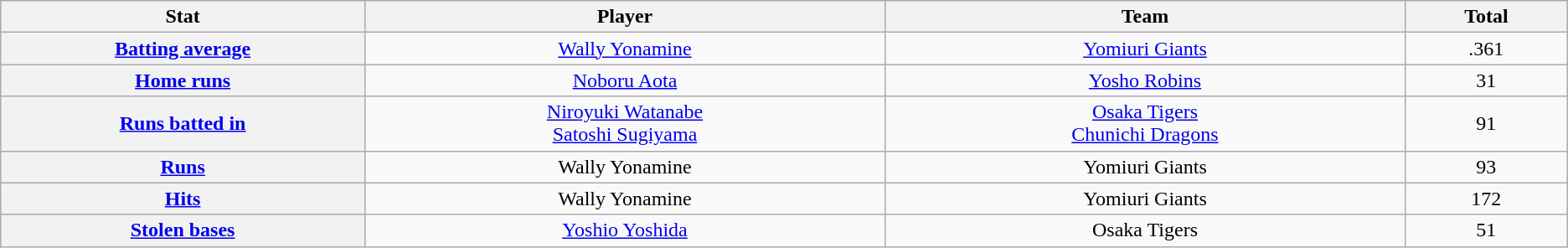<table class="wikitable" style="text-align:center;">
<tr>
<th scope="col" width="7%">Stat</th>
<th scope="col" width="10%">Player</th>
<th scope="col" width="10%">Team</th>
<th scope="col" width="3%">Total</th>
</tr>
<tr>
<th scope="row" style="text-align:center;"><a href='#'>Batting average</a></th>
<td><a href='#'>Wally Yonamine</a></td>
<td><a href='#'>Yomiuri Giants</a></td>
<td>.361</td>
</tr>
<tr>
<th scope="row" style="text-align:center;"><a href='#'>Home runs</a></th>
<td><a href='#'>Noboru Aota</a></td>
<td><a href='#'>Yosho Robins</a></td>
<td>31</td>
</tr>
<tr>
<th scope="row" style="text-align:center;"><a href='#'>Runs batted in</a></th>
<td><a href='#'>Niroyuki Watanabe</a><br><a href='#'>Satoshi Sugiyama</a></td>
<td><a href='#'>Osaka Tigers</a><br><a href='#'>Chunichi Dragons</a></td>
<td>91</td>
</tr>
<tr>
<th scope="row" style="text-align:center;"><a href='#'>Runs</a></th>
<td>Wally Yonamine</td>
<td>Yomiuri Giants</td>
<td>93</td>
</tr>
<tr>
<th scope="row" style="text-align:center;"><a href='#'>Hits</a></th>
<td>Wally Yonamine</td>
<td>Yomiuri Giants</td>
<td>172</td>
</tr>
<tr>
<th scope="row" style="text-align:center;"><a href='#'>Stolen bases</a></th>
<td><a href='#'>Yoshio Yoshida</a></td>
<td>Osaka Tigers</td>
<td>51</td>
</tr>
</table>
